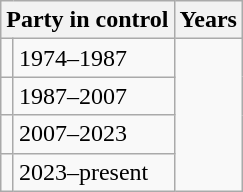<table class="wikitable">
<tr>
<th colspan=2>Party in control</th>
<th>Years</th>
</tr>
<tr>
<td></td>
<td>1974–1987</td>
</tr>
<tr>
<td></td>
<td>1987–2007</td>
</tr>
<tr>
<td></td>
<td>2007–2023</td>
</tr>
<tr>
<td></td>
<td>2023–present</td>
</tr>
</table>
